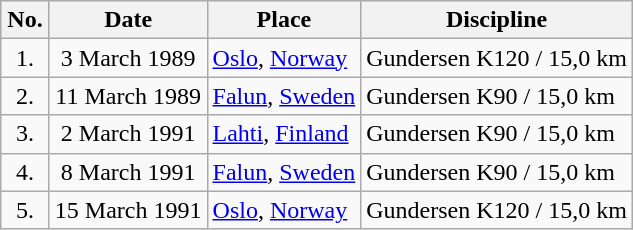<table class="wikitable">
<tr class="hintergrundfarbe5">
<th width="25px">No.</th>
<th>Date</th>
<th>Place</th>
<th>Discipline</th>
</tr>
<tr>
<td style="text-align:center">1.</td>
<td style="text-align:center">3 March 1989</td>
<td><a href='#'>Oslo</a>, <a href='#'>Norway</a></td>
<td>Gundersen K120 / 15,0 km</td>
</tr>
<tr>
<td style="text-align:center">2.</td>
<td style="text-align:center">11 March 1989</td>
<td><a href='#'>Falun</a>, <a href='#'>Sweden</a></td>
<td>Gundersen K90 / 15,0 km</td>
</tr>
<tr>
<td style="text-align:center">3.</td>
<td style="text-align:center">2 March 1991</td>
<td><a href='#'>Lahti</a>, <a href='#'>Finland</a></td>
<td>Gundersen K90 / 15,0 km</td>
</tr>
<tr>
<td style="text-align:center">4.</td>
<td style="text-align:center">8 March 1991</td>
<td><a href='#'>Falun</a>, <a href='#'>Sweden</a></td>
<td>Gundersen K90 / 15,0 km</td>
</tr>
<tr>
<td style="text-align:center">5.</td>
<td style="text-align:center">15 March 1991</td>
<td><a href='#'>Oslo</a>, <a href='#'>Norway</a></td>
<td>Gundersen K120 / 15,0 km</td>
</tr>
</table>
